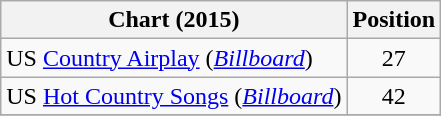<table class="wikitable sortable">
<tr>
<th scope="col">Chart (2015)</th>
<th scope="col">Position</th>
</tr>
<tr>
<td>US <a href='#'>Country Airplay</a> (<em><a href='#'>Billboard</a></em>)</td>
<td align="center">27</td>
</tr>
<tr>
<td>US <a href='#'>Hot Country Songs</a> (<em><a href='#'>Billboard</a></em>)</td>
<td align="center">42</td>
</tr>
<tr>
</tr>
</table>
